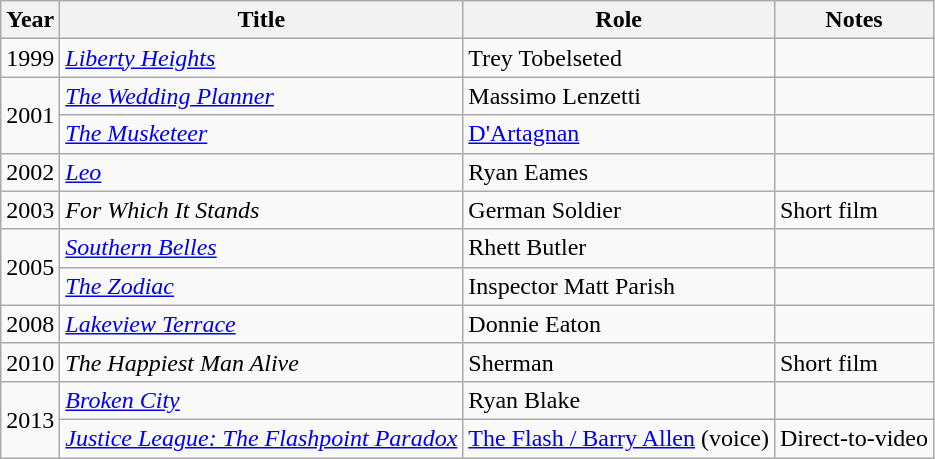<table class="wikitable sortable">
<tr>
<th>Year</th>
<th>Title</th>
<th>Role</th>
<th class="unsortable">Notes</th>
</tr>
<tr>
<td>1999</td>
<td><em><a href='#'>Liberty Heights</a></em></td>
<td>Trey Tobelseted</td>
<td></td>
</tr>
<tr>
<td rowspan=2>2001</td>
<td><em><a href='#'>The Wedding Planner</a></em></td>
<td>Massimo Lenzetti</td>
<td></td>
</tr>
<tr>
<td><em><a href='#'>The Musketeer</a></em></td>
<td><a href='#'>D'Artagnan</a></td>
<td></td>
</tr>
<tr>
<td>2002</td>
<td><em><a href='#'>Leo</a></em></td>
<td>Ryan Eames</td>
<td></td>
</tr>
<tr>
<td>2003</td>
<td><em>For Which It Stands</em></td>
<td>German Soldier</td>
<td>Short film</td>
</tr>
<tr>
<td rowspan=2>2005</td>
<td><em><a href='#'>Southern Belles</a></em></td>
<td>Rhett Butler</td>
<td></td>
</tr>
<tr>
<td><em><a href='#'>The Zodiac</a></em></td>
<td>Inspector Matt Parish</td>
<td></td>
</tr>
<tr>
<td>2008</td>
<td><em><a href='#'>Lakeview Terrace</a></em></td>
<td>Donnie Eaton</td>
<td></td>
</tr>
<tr>
<td>2010</td>
<td><em>The Happiest Man Alive</em></td>
<td>Sherman</td>
<td>Short film</td>
</tr>
<tr>
<td rowspan=2>2013</td>
<td><em><a href='#'>Broken City</a></em></td>
<td>Ryan Blake</td>
<td></td>
</tr>
<tr>
<td><em><a href='#'>Justice League: The Flashpoint Paradox</a></em></td>
<td><a href='#'>The Flash / Barry Allen</a> (voice)</td>
<td>Direct-to-video</td>
</tr>
</table>
